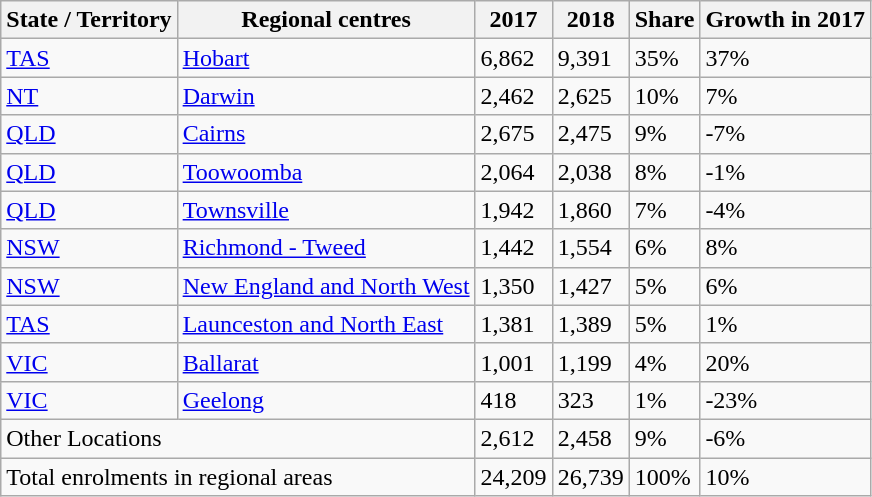<table class="wikitable">
<tr>
<th>State / Territory</th>
<th>Regional centres</th>
<th>2017</th>
<th>2018</th>
<th>Share</th>
<th>Growth in 2017</th>
</tr>
<tr>
<td><a href='#'>TAS</a></td>
<td><a href='#'>Hobart</a></td>
<td>6,862</td>
<td>9,391</td>
<td>35%</td>
<td>37%</td>
</tr>
<tr>
<td><a href='#'>NT</a></td>
<td><a href='#'>Darwin</a></td>
<td>2,462</td>
<td>2,625</td>
<td>10%</td>
<td>7%</td>
</tr>
<tr>
<td><a href='#'>QLD</a></td>
<td><a href='#'>Cairns</a></td>
<td>2,675</td>
<td>2,475</td>
<td>9%</td>
<td>-7%</td>
</tr>
<tr>
<td><a href='#'>QLD</a></td>
<td><a href='#'>Toowoomba</a></td>
<td>2,064</td>
<td>2,038</td>
<td>8%</td>
<td>-1%</td>
</tr>
<tr>
<td><a href='#'>QLD</a></td>
<td><a href='#'>Townsville</a></td>
<td>1,942</td>
<td>1,860</td>
<td>7%</td>
<td>-4%</td>
</tr>
<tr>
<td><a href='#'>NSW</a></td>
<td><a href='#'>Richmond - Tweed</a></td>
<td>1,442</td>
<td>1,554</td>
<td>6%</td>
<td>8%</td>
</tr>
<tr>
<td><a href='#'>NSW</a></td>
<td><a href='#'>New England and North West</a></td>
<td>1,350</td>
<td>1,427</td>
<td>5%</td>
<td>6%</td>
</tr>
<tr>
<td><a href='#'>TAS</a></td>
<td><a href='#'>Launceston and North East</a></td>
<td>1,381</td>
<td>1,389</td>
<td>5%</td>
<td>1%</td>
</tr>
<tr>
<td><a href='#'>VIC</a></td>
<td><a href='#'>Ballarat</a></td>
<td>1,001</td>
<td>1,199</td>
<td>4%</td>
<td>20%</td>
</tr>
<tr>
<td><a href='#'>VIC</a></td>
<td><a href='#'>Geelong</a></td>
<td>418</td>
<td>323</td>
<td>1%</td>
<td>-23%</td>
</tr>
<tr>
<td colspan="2">Other Locations</td>
<td>2,612</td>
<td>2,458</td>
<td>9%</td>
<td>-6%</td>
</tr>
<tr>
<td colspan="2">Total enrolments in regional areas</td>
<td>24,209</td>
<td>26,739</td>
<td>100%</td>
<td>10%</td>
</tr>
</table>
